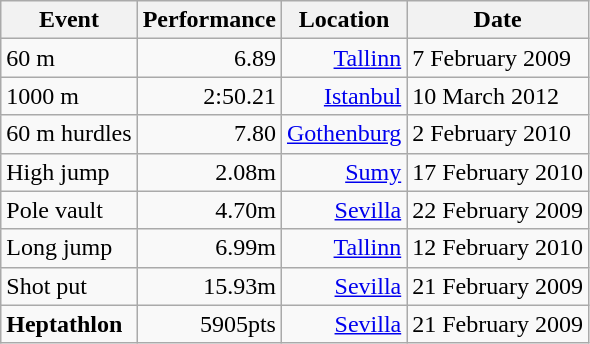<table class="wikitable">
<tr>
<th>Event</th>
<th>Performance</th>
<th>Location</th>
<th>Date</th>
</tr>
<tr>
<td>60 m</td>
<td align=right>6.89</td>
<td align=right> <a href='#'>Tallinn</a></td>
<td>7 February 2009</td>
</tr>
<tr>
<td>1000 m</td>
<td align=right>2:50.21</td>
<td align=right> <a href='#'>Istanbul</a></td>
<td>10 March 2012</td>
</tr>
<tr>
<td>60 m hurdles</td>
<td align=right>7.80</td>
<td align=right> <a href='#'>Gothenburg</a></td>
<td>2 February 2010</td>
</tr>
<tr>
<td>High jump</td>
<td align=right>2.08m</td>
<td align=right> <a href='#'>Sumy</a></td>
<td>17 February 2010</td>
</tr>
<tr>
<td>Pole vault</td>
<td align=right>4.70m</td>
<td align=right> <a href='#'>Sevilla</a></td>
<td>22 February 2009</td>
</tr>
<tr>
<td>Long jump</td>
<td align=right>6.99m</td>
<td align=right> <a href='#'>Tallinn</a></td>
<td>12 February 2010</td>
</tr>
<tr>
<td>Shot put</td>
<td align=right>15.93m</td>
<td align=right> <a href='#'>Sevilla</a></td>
<td>21 February 2009</td>
</tr>
<tr>
<td><strong>Heptathlon</strong></td>
<td align=right>5905pts</td>
<td align=right> <a href='#'>Sevilla</a></td>
<td>21 February 2009</td>
</tr>
</table>
